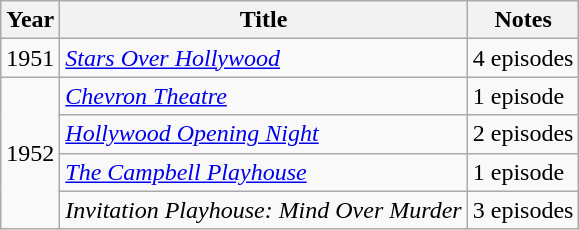<table class="wikitable">
<tr>
<th>Year</th>
<th>Title</th>
<th>Notes</th>
</tr>
<tr>
<td>1951</td>
<td><em><a href='#'>Stars Over Hollywood</a></em></td>
<td>4 episodes</td>
</tr>
<tr>
<td rowspan=4>1952</td>
<td><em><a href='#'>Chevron Theatre</a></em></td>
<td>1 episode</td>
</tr>
<tr>
<td><em><a href='#'>Hollywood Opening Night</a></em></td>
<td>2 episodes</td>
</tr>
<tr>
<td><em><a href='#'>The Campbell Playhouse</a></em></td>
<td>1 episode</td>
</tr>
<tr>
<td><em>Invitation Playhouse: Mind Over Murder</em></td>
<td>3 episodes</td>
</tr>
</table>
